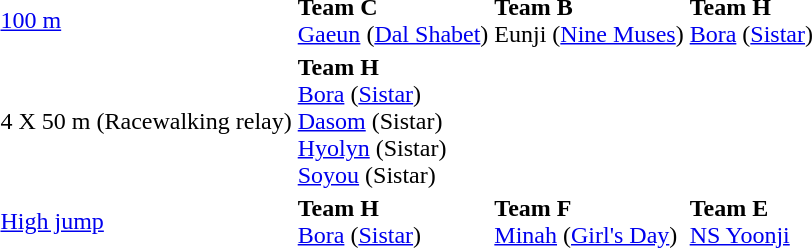<table>
<tr>
<td><a href='#'>100 m</a></td>
<td><strong>Team C</strong><br><a href='#'>Gaeun</a> (<a href='#'>Dal Shabet</a>)</td>
<td><strong>Team B</strong><br>Eunji (<a href='#'>Nine Muses</a>)</td>
<td><strong>Team H</strong><br><a href='#'>Bora</a> (<a href='#'>Sistar</a>)</td>
</tr>
<tr>
<td>4 X 50 m (Racewalking relay)</td>
<td><strong>Team H</strong><br><a href='#'>Bora</a> (<a href='#'>Sistar</a>)<br><a href='#'>Dasom</a> (Sistar)<br><a href='#'>Hyolyn</a> (Sistar)<br><a href='#'>Soyou</a> (Sistar)</td>
<td></td>
<td></td>
</tr>
<tr>
<td><a href='#'>High jump</a></td>
<td><strong>Team H</strong><br><a href='#'>Bora</a> (<a href='#'>Sistar</a>)</td>
<td><strong>Team F</strong><br><a href='#'>Minah</a> (<a href='#'>Girl's Day</a>)</td>
<td><strong>Team E</strong><br><a href='#'>NS Yoonji</a></td>
</tr>
</table>
